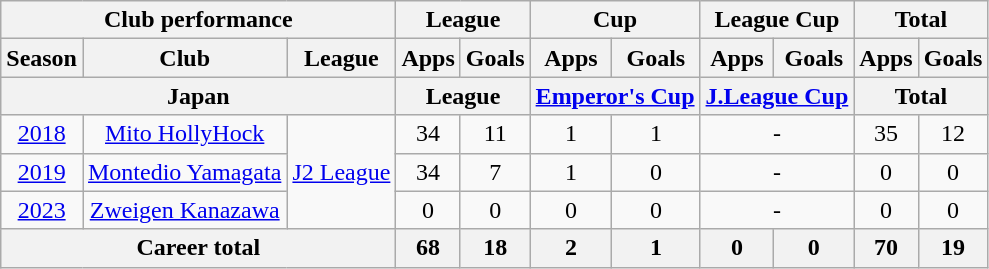<table class="wikitable" style="text-align:center;">
<tr>
<th colspan=3>Club performance</th>
<th colspan=2>League</th>
<th colspan=2>Cup</th>
<th colspan=2>League Cup</th>
<th colspan=2>Total</th>
</tr>
<tr>
<th>Season</th>
<th>Club</th>
<th>League</th>
<th>Apps</th>
<th>Goals</th>
<th>Apps</th>
<th>Goals</th>
<th>Apps</th>
<th>Goals</th>
<th>Apps</th>
<th>Goals</th>
</tr>
<tr>
<th colspan=3>Japan</th>
<th colspan=2>League</th>
<th colspan=2><a href='#'>Emperor's Cup</a></th>
<th colspan=2><a href='#'>J.League Cup</a></th>
<th colspan=2>Total</th>
</tr>
<tr>
<td><a href='#'>2018</a></td>
<td><a href='#'>Mito HollyHock</a></td>
<td rowspan="3"><a href='#'>J2 League</a></td>
<td>34</td>
<td>11</td>
<td>1</td>
<td>1</td>
<td colspan=2>-</td>
<td>35</td>
<td>12</td>
</tr>
<tr>
<td><a href='#'>2019</a></td>
<td><a href='#'>Montedio Yamagata</a></td>
<td>34</td>
<td>7</td>
<td>1</td>
<td>0</td>
<td colspan=2>-</td>
<td>0</td>
<td>0</td>
</tr>
<tr>
<td><a href='#'>2023</a></td>
<td><a href='#'>Zweigen Kanazawa</a></td>
<td>0</td>
<td>0</td>
<td>0</td>
<td>0</td>
<td colspan=2>-</td>
<td>0</td>
<td>0</td>
</tr>
<tr>
<th colspan=3>Career total</th>
<th>68</th>
<th>18</th>
<th>2</th>
<th>1</th>
<th>0</th>
<th>0</th>
<th>70</th>
<th>19</th>
</tr>
</table>
